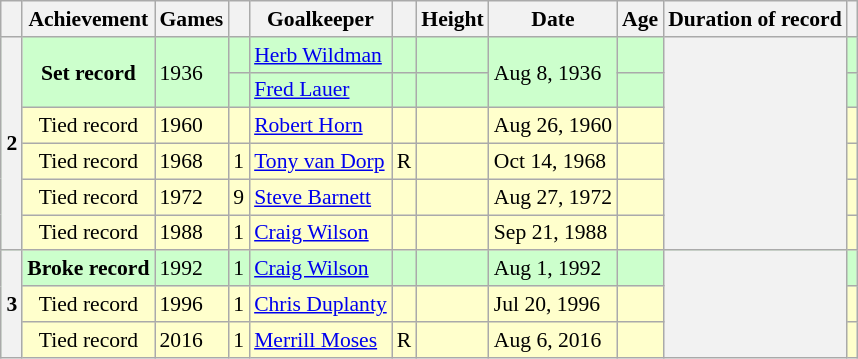<table class="wikitable" style="text-align: left; font-size: 90%; margin-left: 1em;">
<tr>
<th></th>
<th>Achievement</th>
<th>Games</th>
<th></th>
<th>Goalkeeper</th>
<th></th>
<th>Height</th>
<th>Date</th>
<th>Age</th>
<th>Duration of record</th>
<th></th>
</tr>
<tr style="background: #cfc;">
<td rowspan="6" style="background: #f2f2f2; text-align: center;"><strong>2</strong></td>
<td rowspan="2" style="text-align: center;"><strong>Set record</strong></td>
<td rowspan="2">1936</td>
<td style="text-align: center;"></td>
<td><a href='#'>Herb Wildman</a></td>
<td style="text-align: center;"></td>
<td></td>
<td rowspan="2">Aug 8, 1936</td>
<td style="text-align: center;"></td>
<td rowspan="6" style="background: #f2f2f2;"></td>
<td></td>
</tr>
<tr style="background: #cfc;">
<td style="text-align: center;"></td>
<td><a href='#'>Fred Lauer</a></td>
<td style="text-align: center;"></td>
<td></td>
<td style="text-align: center;"></td>
<td></td>
</tr>
<tr style="background: #ffc;">
<td style="text-align: center;">Tied record</td>
<td>1960</td>
<td style="text-align: center;"></td>
<td><a href='#'>Robert Horn</a></td>
<td style="text-align: center;"></td>
<td></td>
<td>Aug 26, 1960</td>
<td style="text-align: center;"></td>
<td></td>
</tr>
<tr style="background: #ffc;">
<td style="text-align: center;">Tied record</td>
<td>1968</td>
<td style="text-align: center;">1</td>
<td><a href='#'>Tony van Dorp</a></td>
<td style="text-align: center;">R</td>
<td></td>
<td>Oct 14, 1968</td>
<td style="text-align: center;"></td>
<td></td>
</tr>
<tr style="background: #ffc;">
<td style="text-align: center;">Tied record</td>
<td>1972 </td>
<td style="text-align: center;">9</td>
<td data-sort-value="Barnett, Steve"><a href='#'>Steve Barnett</a></td>
<td style="text-align: center;"></td>
<td></td>
<td>Aug 27, 1972</td>
<td style="text-align: center;"></td>
<td></td>
</tr>
<tr style="background: #ffc;">
<td style="text-align: center;">Tied record</td>
<td>1988 </td>
<td style="text-align: center;">1</td>
<td><a href='#'>Craig Wilson</a></td>
<td style="text-align: center;"></td>
<td></td>
<td>Sep 21, 1988</td>
<td style="text-align: center;"></td>
<td></td>
</tr>
<tr style="background: #cfc;">
<td rowspan="3" style="background: #f2f2f2; text-align: center;"><strong>3</strong></td>
<td style="text-align: center;"><strong>Broke record</strong></td>
<td>1992</td>
<td style="text-align: center;">1</td>
<td><a href='#'>Craig Wilson</a></td>
<td style="text-align: center;"></td>
<td></td>
<td>Aug 1, 1992</td>
<td style="text-align: center;"></td>
<td rowspan="3" style="background: #f2f2f2;"></td>
<td></td>
</tr>
<tr style="background: #ffc;">
<td style="text-align: center;">Tied record</td>
<td>1996</td>
<td style="text-align: center;">1</td>
<td><a href='#'>Chris Duplanty</a></td>
<td style="text-align: center;"></td>
<td></td>
<td>Jul 20, 1996</td>
<td style="text-align: center;"></td>
<td></td>
</tr>
<tr style="background: #ffc;">
<td style="text-align: center;">Tied record</td>
<td>2016</td>
<td style="text-align: center;">1</td>
<td><a href='#'>Merrill Moses</a></td>
<td style="text-align: center;">R</td>
<td></td>
<td>Aug 6, 2016</td>
<td style="text-align: center;"></td>
<td></td>
</tr>
</table>
